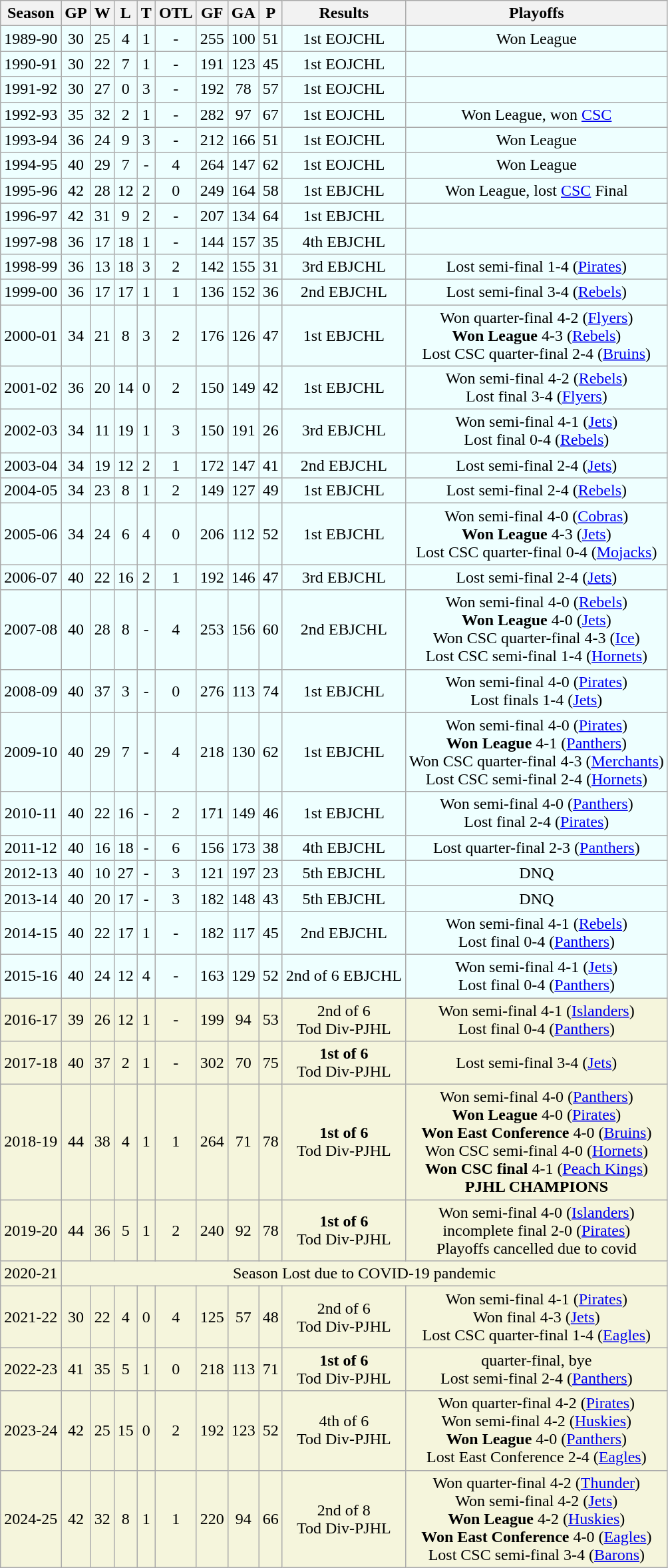<table class="wikitable">
<tr>
<th>Season</th>
<th>GP</th>
<th>W</th>
<th>L</th>
<th>T</th>
<th>OTL</th>
<th>GF</th>
<th>GA</th>
<th>P</th>
<th>Results</th>
<th>Playoffs</th>
</tr>
<tr bgcolor="#EEFFFF" align="center">
<td>1989-90</td>
<td>30</td>
<td>25</td>
<td>4</td>
<td>1</td>
<td>-</td>
<td>255</td>
<td>100</td>
<td>51</td>
<td>1st EOJCHL</td>
<td>Won League</td>
</tr>
<tr bgcolor="#EEFFFF" align="center">
<td>1990-91</td>
<td>30</td>
<td>22</td>
<td>7</td>
<td>1</td>
<td>-</td>
<td>191</td>
<td>123</td>
<td>45</td>
<td>1st EOJCHL</td>
<td></td>
</tr>
<tr bgcolor="#EEFFFF" align="center">
<td>1991-92</td>
<td>30</td>
<td>27</td>
<td>0</td>
<td>3</td>
<td>-</td>
<td>192</td>
<td>78</td>
<td>57</td>
<td>1st EOJCHL</td>
<td></td>
</tr>
<tr bgcolor="#EEFFFF" align="center">
<td>1992-93</td>
<td>35</td>
<td>32</td>
<td>2</td>
<td>1</td>
<td>-</td>
<td>282</td>
<td>97</td>
<td>67</td>
<td>1st EOJCHL</td>
<td>Won League, won <a href='#'>CSC</a></td>
</tr>
<tr bgcolor="#EEFFFF" align="center">
<td>1993-94</td>
<td>36</td>
<td>24</td>
<td>9</td>
<td>3</td>
<td>-</td>
<td>212</td>
<td>166</td>
<td>51</td>
<td>1st EOJCHL</td>
<td>Won League</td>
</tr>
<tr bgcolor="#EEFFFF" align="center">
<td>1994-95</td>
<td>40</td>
<td>29</td>
<td>7</td>
<td>-</td>
<td>4</td>
<td>264</td>
<td>147</td>
<td>62</td>
<td>1st EOJCHL</td>
<td>Won League</td>
</tr>
<tr bgcolor="#EEFFFF" align="center">
<td>1995-96</td>
<td>42</td>
<td>28</td>
<td>12</td>
<td>2</td>
<td>0</td>
<td>249</td>
<td>164</td>
<td>58</td>
<td>1st EBJCHL</td>
<td>Won League, lost <a href='#'>CSC</a> Final</td>
</tr>
<tr bgcolor="#EEFFFF" align="center">
<td>1996-97</td>
<td>42</td>
<td>31</td>
<td>9</td>
<td>2</td>
<td>-</td>
<td>207</td>
<td>134</td>
<td>64</td>
<td>1st EBJCHL</td>
<td></td>
</tr>
<tr bgcolor="#EEFFFF" align="center">
<td>1997-98</td>
<td>36</td>
<td>17</td>
<td>18</td>
<td>1</td>
<td>-</td>
<td>144</td>
<td>157</td>
<td>35</td>
<td>4th EBJCHL</td>
<td></td>
</tr>
<tr bgcolor="#EEFFFF" align="center">
<td>1998-99</td>
<td>36</td>
<td>13</td>
<td>18</td>
<td>3</td>
<td>2</td>
<td>142</td>
<td>155</td>
<td>31</td>
<td>3rd EBJCHL</td>
<td>Lost semi-final 1-4 (<a href='#'>Pirates</a>)</td>
</tr>
<tr bgcolor="#EEFFFF" align="center">
<td>1999-00</td>
<td>36</td>
<td>17</td>
<td>17</td>
<td>1</td>
<td>1</td>
<td>136</td>
<td>152</td>
<td>36</td>
<td>2nd EBJCHL</td>
<td>Lost semi-final 3-4 (<a href='#'>Rebels</a>)</td>
</tr>
<tr bgcolor="#EEFFFF" align="center">
<td>2000-01</td>
<td>34</td>
<td>21</td>
<td>8</td>
<td>3</td>
<td>2</td>
<td>176</td>
<td>126</td>
<td>47</td>
<td>1st EBJCHL</td>
<td>Won quarter-final 4-2 (<a href='#'>Flyers</a>)<br><strong>Won League</strong> 4-3 (<a href='#'>Rebels</a>)<br>Lost CSC quarter-final 2-4 (<a href='#'>Bruins</a>)</td>
</tr>
<tr bgcolor="#EEFFFF" align="center">
<td>2001-02</td>
<td>36</td>
<td>20</td>
<td>14</td>
<td>0</td>
<td>2</td>
<td>150</td>
<td>149</td>
<td>42</td>
<td>1st EBJCHL</td>
<td>Won semi-final 4-2 (<a href='#'>Rebels</a>)<br>Lost final 3-4 (<a href='#'>Flyers</a>)</td>
</tr>
<tr bgcolor="#EEFFFF" align="center">
<td>2002-03</td>
<td>34</td>
<td>11</td>
<td>19</td>
<td>1</td>
<td>3</td>
<td>150</td>
<td>191</td>
<td>26</td>
<td>3rd EBJCHL</td>
<td>Won semi-final 4-1 (<a href='#'>Jets</a>)<br>Lost final 0-4 (<a href='#'>Rebels</a>)</td>
</tr>
<tr bgcolor="#EEFFFF" align="center">
<td>2003-04</td>
<td>34</td>
<td>19</td>
<td>12</td>
<td>2</td>
<td>1</td>
<td>172</td>
<td>147</td>
<td>41</td>
<td>2nd EBJCHL</td>
<td>Lost semi-final 2-4 (<a href='#'>Jets</a>)</td>
</tr>
<tr bgcolor="#EEFFFF" align="center">
<td>2004-05</td>
<td>34</td>
<td>23</td>
<td>8</td>
<td>1</td>
<td>2</td>
<td>149</td>
<td>127</td>
<td>49</td>
<td>1st EBJCHL</td>
<td>Lost semi-final 2-4 (<a href='#'>Rebels</a>)</td>
</tr>
<tr bgcolor="#EEFFFF" align="center">
<td>2005-06</td>
<td>34</td>
<td>24</td>
<td>6</td>
<td>4</td>
<td>0</td>
<td>206</td>
<td>112</td>
<td>52</td>
<td>1st EBJCHL</td>
<td>Won semi-final 4-0 (<a href='#'>Cobras</a>)<br><strong>Won League</strong> 4-3 (<a href='#'>Jets</a>)<br>Lost CSC quarter-final 0-4 (<a href='#'>Mojacks</a>)</td>
</tr>
<tr bgcolor="#EEFFFF" align="center">
<td>2006-07</td>
<td>40</td>
<td>22</td>
<td>16</td>
<td>2</td>
<td>1</td>
<td>192</td>
<td>146</td>
<td>47</td>
<td>3rd EBJCHL</td>
<td>Lost semi-final 2-4 (<a href='#'>Jets</a>)</td>
</tr>
<tr bgcolor="#EEFFFF" align="center">
<td>2007-08</td>
<td>40</td>
<td>28</td>
<td>8</td>
<td>-</td>
<td>4</td>
<td>253</td>
<td>156</td>
<td>60</td>
<td>2nd EBJCHL</td>
<td>Won semi-final 4-0 (<a href='#'>Rebels</a>)<br><strong>Won League</strong> 4-0 (<a href='#'>Jets</a>)<br>Won CSC quarter-final 4-3 (<a href='#'>Ice</a>)<br>Lost CSC semi-final 1-4 (<a href='#'>Hornets</a>)</td>
</tr>
<tr bgcolor="#EEFFFF" align="center">
<td>2008-09</td>
<td>40</td>
<td>37</td>
<td>3</td>
<td>-</td>
<td>0</td>
<td>276</td>
<td>113</td>
<td>74</td>
<td>1st EBJCHL</td>
<td>Won semi-final 4-0 (<a href='#'>Pirates</a>)<br>Lost finals 1-4 (<a href='#'>Jets</a>)</td>
</tr>
<tr bgcolor="#EEFFFF" align="center">
<td>2009-10</td>
<td>40</td>
<td>29</td>
<td>7</td>
<td>-</td>
<td>4</td>
<td>218</td>
<td>130</td>
<td>62</td>
<td>1st EBJCHL</td>
<td>Won semi-final 4-0 (<a href='#'>Pirates</a>)<br><strong>Won League</strong> 4-1 (<a href='#'>Panthers</a>)<br>Won CSC quarter-final 4-3 (<a href='#'>Merchants</a>)<br>Lost CSC semi-final 2-4 (<a href='#'>Hornets</a>)</td>
</tr>
<tr bgcolor="#EEFFFF" align="center">
<td>2010-11</td>
<td>40</td>
<td>22</td>
<td>16</td>
<td>-</td>
<td>2</td>
<td>171</td>
<td>149</td>
<td>46</td>
<td>1st EBJCHL</td>
<td>Won semi-final 4-0 (<a href='#'>Panthers</a>)<br>Lost final 2-4 (<a href='#'>Pirates</a>)</td>
</tr>
<tr bgcolor="#EEFFFF" align="center">
<td>2011-12</td>
<td>40</td>
<td>16</td>
<td>18</td>
<td>-</td>
<td>6</td>
<td>156</td>
<td>173</td>
<td>38</td>
<td>4th EBJCHL</td>
<td>Lost quarter-final 2-3 (<a href='#'>Panthers</a>)</td>
</tr>
<tr bgcolor="#EEFFFF" align="center">
<td>2012-13</td>
<td>40</td>
<td>10</td>
<td>27</td>
<td>-</td>
<td>3</td>
<td>121</td>
<td>197</td>
<td>23</td>
<td>5th EBJCHL</td>
<td>DNQ</td>
</tr>
<tr bgcolor="#EEFFFF" align="center">
<td>2013-14</td>
<td>40</td>
<td>20</td>
<td>17</td>
<td>-</td>
<td>3</td>
<td>182</td>
<td>148</td>
<td>43</td>
<td>5th EBJCHL</td>
<td>DNQ</td>
</tr>
<tr bgcolor="#EEFFFF" align="center">
<td>2014-15</td>
<td>40</td>
<td>22</td>
<td>17</td>
<td>1</td>
<td>-</td>
<td>182</td>
<td>117</td>
<td>45</td>
<td>2nd EBJCHL</td>
<td>Won semi-final 4-1 (<a href='#'>Rebels</a>)<br>Lost final 0-4 (<a href='#'>Panthers</a>)</td>
</tr>
<tr bgcolor="#EEFFFF" align="center">
<td>2015-16</td>
<td>40</td>
<td>24</td>
<td>12</td>
<td>4</td>
<td>-</td>
<td>163</td>
<td>129</td>
<td>52</td>
<td>2nd of 6 EBJCHL</td>
<td>Won semi-final 4-1 (<a href='#'>Jets</a>)<br>Lost final 0-4 (<a href='#'>Panthers</a>)</td>
</tr>
<tr bgcolor=beige align="center">
<td>2016-17</td>
<td>39</td>
<td>26</td>
<td>12</td>
<td>1</td>
<td>-</td>
<td>199</td>
<td>94</td>
<td>53</td>
<td>2nd of 6 <br>Tod Div-PJHL</td>
<td>Won semi-final 4-1 (<a href='#'>Islanders</a>)<br>Lost final 0-4 (<a href='#'>Panthers</a>)</td>
</tr>
<tr bgcolor=beige align="center">
<td>2017-18</td>
<td>40</td>
<td>37</td>
<td>2</td>
<td>1</td>
<td>-</td>
<td>302</td>
<td>70</td>
<td>75</td>
<td><strong>1st of 6</strong> <br>Tod Div-PJHL</td>
<td>Lost semi-final 3-4 (<a href='#'>Jets</a>)</td>
</tr>
<tr bgcolor=beige align="center">
<td>2018-19</td>
<td>44</td>
<td>38</td>
<td>4</td>
<td>1</td>
<td>1</td>
<td>264</td>
<td>71</td>
<td>78</td>
<td><strong>1st of 6</strong> <br>Tod Div-PJHL</td>
<td>Won semi-final 4-0 (<a href='#'>Panthers</a>)<br><strong>Won League</strong> 4-0 (<a href='#'>Pirates</a>)<br><strong>Won East Conference</strong> 4-0 (<a href='#'>Bruins</a>)<br>Won CSC semi-final 4-0 (<a href='#'>Hornets</a>)<br><strong>Won CSC final</strong> 4-1 (<a href='#'>Peach Kings</a>)<br><strong>PJHL CHAMPIONS</strong></td>
</tr>
<tr bgcolor=beige align="center">
<td>2019-20</td>
<td>44</td>
<td>36</td>
<td>5</td>
<td>1</td>
<td>2</td>
<td>240</td>
<td>92</td>
<td>78</td>
<td><strong>1st of 6</strong> <br>Tod Div-PJHL</td>
<td>Won semi-final 4-0 (<a href='#'>Islanders</a>)<br>incomplete final 2-0 (<a href='#'>Pirates</a>)<br> Playoffs cancelled due to covid</td>
</tr>
<tr align="center" bgcolor="beige">
<td>2020-21</td>
<td colspan="10">Season Lost due to COVID-19 pandemic</td>
</tr>
<tr bgcolor=beige align="center">
<td>2021-22</td>
<td>30</td>
<td>22</td>
<td>4</td>
<td>0</td>
<td>4</td>
<td>125</td>
<td>57</td>
<td>48</td>
<td>2nd of 6 <br>Tod Div-PJHL</td>
<td>Won semi-final 4-1 (<a href='#'>Pirates</a>)<br>Won final 4-3 (<a href='#'>Jets</a>)<br>Lost CSC quarter-final 1-4 (<a href='#'>Eagles</a>)</td>
</tr>
<tr bgcolor=beige align="center">
<td>2022-23</td>
<td>41</td>
<td>35</td>
<td>5</td>
<td>1</td>
<td>0</td>
<td>218</td>
<td>113</td>
<td>71</td>
<td><strong>1st of 6</strong> <br>Tod Div-PJHL</td>
<td>quarter-final, bye<br>Lost semi-final 2-4 (<a href='#'>Panthers</a>)</td>
</tr>
<tr bgcolor=beige align="center">
<td>2023-24</td>
<td>42</td>
<td>25</td>
<td>15</td>
<td>0</td>
<td>2</td>
<td>192</td>
<td>123</td>
<td>52</td>
<td>4th of 6 <br>Tod Div-PJHL</td>
<td>Won quarter-final 4-2 (<a href='#'>Pirates</a>)<br>Won semi-final 4-2 (<a href='#'>Huskies</a>)<br><strong>Won League</strong> 4-0 (<a href='#'>Panthers</a>)<br>Lost East Conference 2-4 (<a href='#'>Eagles</a>)</td>
</tr>
<tr bgcolor=beige align="center">
<td>2024-25</td>
<td>42</td>
<td>32</td>
<td>8</td>
<td>1</td>
<td>1</td>
<td>220</td>
<td>94</td>
<td>66</td>
<td>2nd of 8 <br>Tod Div-PJHL</td>
<td>Won quarter-final 4-2 (<a href='#'>Thunder</a>)<br>Won semi-final 4-2 (<a href='#'>Jets</a>)<br><strong>Won League</strong> 4-2 (<a href='#'>Huskies</a>)<br><strong>Won East Conference</strong> 4-0 (<a href='#'>Eagles</a>)<br>Lost CSC semi-final 3-4 (<a href='#'>Barons</a>)<br></td>
</tr>
</table>
